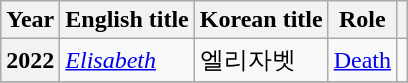<table class="wikitable plainrowheaders">
<tr>
<th scope="col">Year</th>
<th scope="col">English title</th>
<th scope="col">Korean title</th>
<th scope="col">Role</th>
<th scope="col" class="unsortable"></th>
</tr>
<tr>
<th scope="row">2022</th>
<td><em><a href='#'>Elisabeth</a></em></td>
<td>엘리자벳</td>
<td><a href='#'>Death</a></td>
<td></td>
</tr>
<tr>
</tr>
</table>
